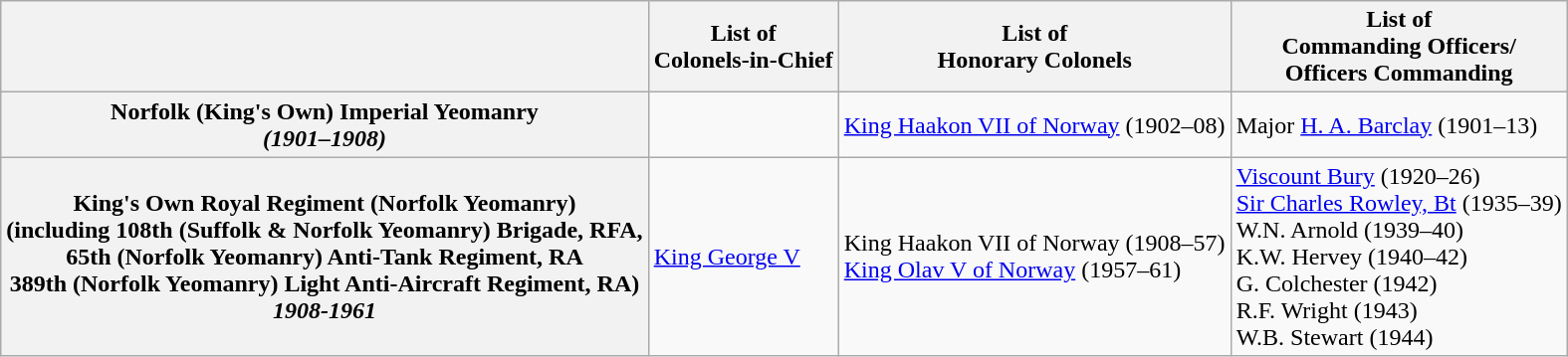<table class="wikitable">
<tr>
<th></th>
<th>List of <br> Colonels-in-Chief</th>
<th>List of <br>Honorary Colonels</th>
<th>List of <br>Commanding Officers/<br>Officers Commanding</th>
</tr>
<tr>
<th>Norfolk (King's Own) Imperial Yeomanry<br> <em>(1901–1908)</em></th>
<td></td>
<td><a href='#'>King Haakon VII of Norway</a> (1902–08)</td>
<td>Major <a href='#'>H. A. Barclay</a> (1901–13)</td>
</tr>
<tr>
<th>King's Own Royal Regiment (Norfolk Yeomanry)<br>(including 108th (Suffolk & Norfolk Yeomanry) Brigade, RFA,<br>65th (Norfolk Yeomanry) Anti-Tank Regiment, RA<br>389th (Norfolk Yeomanry) Light Anti-Aircraft Regiment, RA)<br><em>1908-1961</em></th>
<td><a href='#'>King George V</a></td>
<td>King Haakon VII of Norway (1908–57)<br> <a href='#'>King Olav V of Norway</a> (1957–61)</td>
<td><a href='#'>Viscount Bury</a> (1920–26) <br><a href='#'>Sir Charles Rowley, Bt</a> (1935–39)<br> W.N. Arnold (1939–40)<br>K.W. Hervey (1940–42)<br>G. Colchester (1942)<br>R.F. Wright (1943)<br>W.B. Stewart (1944)</td>
</tr>
</table>
